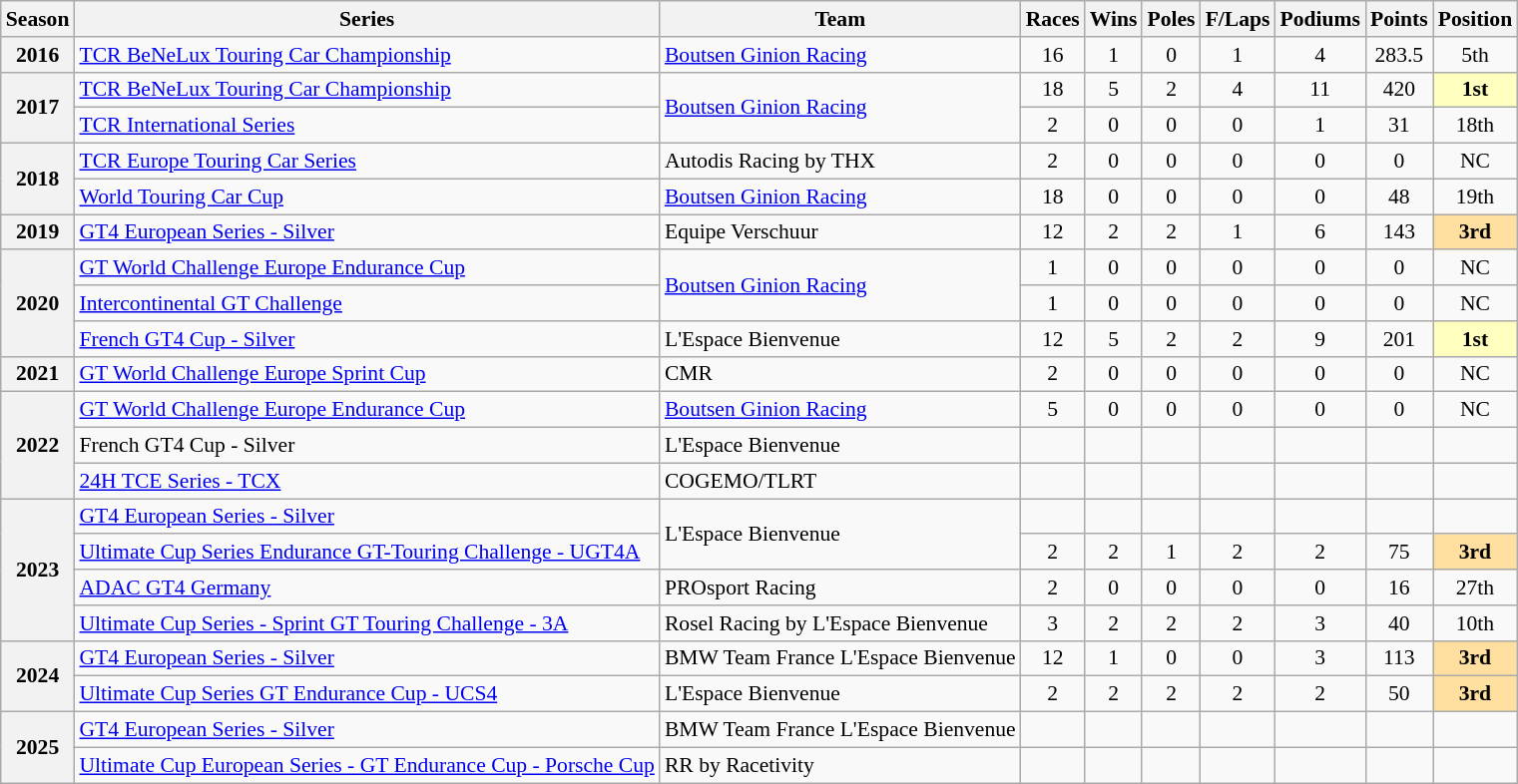<table class="wikitable" style="font-size: 90%; text-align:center">
<tr>
<th>Season</th>
<th>Series</th>
<th>Team</th>
<th>Races</th>
<th>Wins</th>
<th>Poles</th>
<th>F/Laps</th>
<th>Podiums</th>
<th>Points</th>
<th>Position</th>
</tr>
<tr>
<th>2016</th>
<td align=left><a href='#'>TCR BeNeLux Touring Car Championship</a></td>
<td align=left><a href='#'>Boutsen Ginion Racing</a></td>
<td>16</td>
<td>1</td>
<td>0</td>
<td>1</td>
<td>4</td>
<td>283.5</td>
<td>5th</td>
</tr>
<tr>
<th rowspan="2">2017</th>
<td align=left><a href='#'>TCR BeNeLux Touring Car Championship</a></td>
<td rowspan="2" align=left><a href='#'>Boutsen Ginion Racing</a></td>
<td>18</td>
<td>5</td>
<td>2</td>
<td>4</td>
<td>11</td>
<td>420</td>
<td style="background:#ffffbf;"><strong>1st</strong></td>
</tr>
<tr>
<td align=left><a href='#'>TCR International Series</a></td>
<td>2</td>
<td>0</td>
<td>0</td>
<td>0</td>
<td>1</td>
<td>31</td>
<td>18th</td>
</tr>
<tr>
<th rowspan="2">2018</th>
<td align=left><a href='#'>TCR Europe Touring Car Series</a></td>
<td align=left>Autodis Racing by THX</td>
<td>2</td>
<td>0</td>
<td>0</td>
<td>0</td>
<td>0</td>
<td>0</td>
<td>NC</td>
</tr>
<tr>
<td align=left><a href='#'>World Touring Car Cup</a></td>
<td align=left><a href='#'>Boutsen Ginion Racing</a></td>
<td>18</td>
<td>0</td>
<td>0</td>
<td>0</td>
<td>0</td>
<td>48</td>
<td>19th</td>
</tr>
<tr>
<th>2019</th>
<td align=left><a href='#'>GT4 European Series - Silver</a></td>
<td align=left>Equipe Verschuur</td>
<td>12</td>
<td>2</td>
<td>2</td>
<td>1</td>
<td>6</td>
<td>143</td>
<td style="background:#ffdf9f;"><strong>3rd</strong></td>
</tr>
<tr>
<th rowspan="3">2020</th>
<td align=left><a href='#'>GT World Challenge Europe Endurance Cup</a></td>
<td rowspan="2" align=left><a href='#'>Boutsen Ginion Racing</a></td>
<td>1</td>
<td>0</td>
<td>0</td>
<td>0</td>
<td>0</td>
<td>0</td>
<td>NC</td>
</tr>
<tr>
<td align=left><a href='#'>Intercontinental GT Challenge</a></td>
<td>1</td>
<td>0</td>
<td>0</td>
<td>0</td>
<td>0</td>
<td>0</td>
<td>NC</td>
</tr>
<tr>
<td align=left><a href='#'>French GT4 Cup - Silver</a></td>
<td align=left>L'Espace Bienvenue</td>
<td>12</td>
<td>5</td>
<td>2</td>
<td>2</td>
<td>9</td>
<td>201</td>
<td style="background:#ffffbf;"><strong>1st</strong></td>
</tr>
<tr>
<th>2021</th>
<td align=left><a href='#'>GT World Challenge Europe Sprint Cup</a></td>
<td align=left>CMR</td>
<td>2</td>
<td>0</td>
<td>0</td>
<td>0</td>
<td>0</td>
<td>0</td>
<td>NC</td>
</tr>
<tr>
<th rowspan="3">2022</th>
<td align=left><a href='#'>GT World Challenge Europe Endurance Cup</a></td>
<td align=left><a href='#'>Boutsen Ginion Racing</a></td>
<td>5</td>
<td>0</td>
<td>0</td>
<td>0</td>
<td>0</td>
<td>0</td>
<td>NC</td>
</tr>
<tr>
<td align=left>French GT4 Cup - Silver</td>
<td align=left>L'Espace Bienvenue</td>
<td></td>
<td></td>
<td></td>
<td></td>
<td></td>
<td></td>
<td></td>
</tr>
<tr>
<td align=left><a href='#'>24H TCE Series - TCX</a></td>
<td align=left>COGEMO/TLRT</td>
<td></td>
<td></td>
<td></td>
<td></td>
<td></td>
<td></td>
<td></td>
</tr>
<tr>
<th rowspan="4">2023</th>
<td align=left><a href='#'>GT4 European Series - Silver</a></td>
<td rowspan=2 align=left>L'Espace Bienvenue</td>
<td></td>
<td></td>
<td></td>
<td></td>
<td></td>
<td></td>
<td></td>
</tr>
<tr>
<td align=left><a href='#'>Ultimate Cup Series Endurance GT-Touring Challenge - UGT4A</a></td>
<td>2</td>
<td>2</td>
<td>1</td>
<td>2</td>
<td>2</td>
<td>75</td>
<td style="background:#FFDF9F;"><strong>3rd</strong></td>
</tr>
<tr>
<td align="left"><a href='#'>ADAC GT4 Germany</a></td>
<td align="left">PROsport Racing</td>
<td>2</td>
<td>0</td>
<td>0</td>
<td>0</td>
<td>0</td>
<td>16</td>
<td>27th</td>
</tr>
<tr>
<td align=left><a href='#'>Ultimate Cup Series - Sprint GT Touring Challenge - 3A</a></td>
<td align=left>Rosel Racing by L'Espace Bienvenue</td>
<td>3</td>
<td>2</td>
<td>2</td>
<td>2</td>
<td>3</td>
<td>40</td>
<td>10th</td>
</tr>
<tr>
<th rowspan=2>2024</th>
<td align=left><a href='#'>GT4 European Series - Silver</a></td>
<td align=left>BMW Team France L'Espace Bienvenue</td>
<td>12</td>
<td>1</td>
<td>0</td>
<td>0</td>
<td>3</td>
<td>113</td>
<td style="background:#FFDF9F;"><strong>3rd</strong></td>
</tr>
<tr>
<td align=left><a href='#'>Ultimate Cup Series GT Endurance Cup - UCS4</a></td>
<td align=left>L'Espace Bienvenue</td>
<td>2</td>
<td>2</td>
<td>2</td>
<td>2</td>
<td>2</td>
<td>50</td>
<td style="background:#FFDF9F;"><strong>3rd</strong></td>
</tr>
<tr>
<th rowspan="2">2025</th>
<td align=left><a href='#'>GT4 European Series - Silver</a></td>
<td align=left>BMW Team France L'Espace Bienvenue</td>
<td></td>
<td></td>
<td></td>
<td></td>
<td></td>
<td></td>
<td></td>
</tr>
<tr>
<td align=left><a href='#'>Ultimate Cup European Series - GT Endurance Cup - Porsche Cup</a></td>
<td align=left>RR by Racetivity</td>
<td></td>
<td></td>
<td></td>
<td></td>
<td></td>
<td></td>
<td></td>
</tr>
</table>
